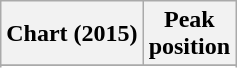<table class="wikitable sortable plainrowheaders" style="text-align:center">
<tr>
<th scope="col">Chart (2015)</th>
<th scope="col">Peak<br>position</th>
</tr>
<tr>
</tr>
<tr>
</tr>
</table>
